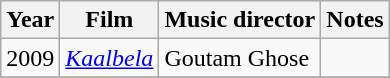<table class="wikitable sortable">
<tr>
<th>Year</th>
<th>Film</th>
<th>Music director</th>
<th>Notes</th>
</tr>
<tr>
<td>2009</td>
<td><em><a href='#'>Kaalbela</a></em></td>
<td>Goutam Ghose</td>
<td></td>
</tr>
<tr>
</tr>
</table>
